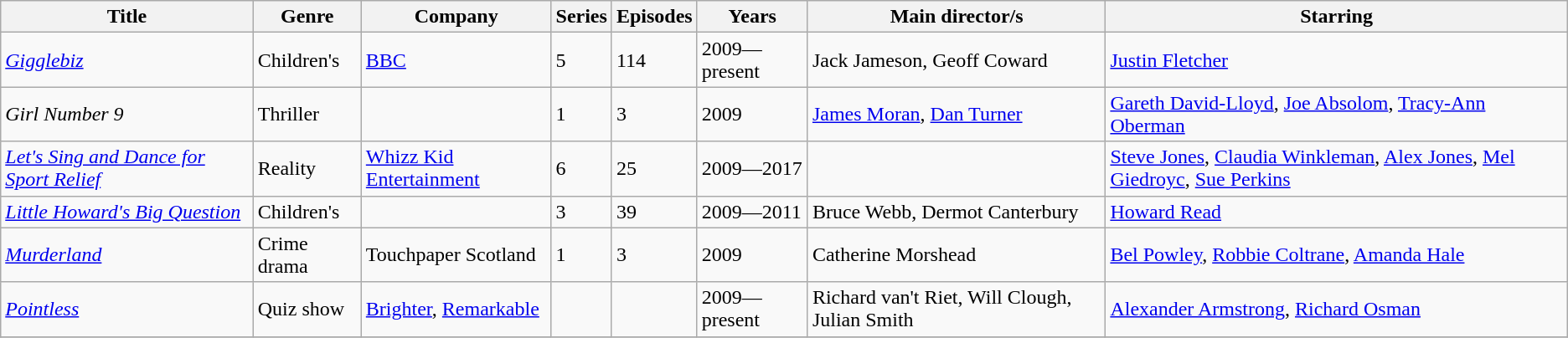<table class="wikitable unsortable">
<tr>
<th>Title</th>
<th>Genre</th>
<th>Company</th>
<th>Series</th>
<th>Episodes</th>
<th>Years</th>
<th>Main director/s</th>
<th>Starring</th>
</tr>
<tr>
<td><em><a href='#'>Gigglebiz</a></em></td>
<td>Children's</td>
<td><a href='#'>BBC</a></td>
<td>5</td>
<td>114</td>
<td>2009—present</td>
<td>Jack Jameson, Geoff Coward</td>
<td><a href='#'>Justin Fletcher</a></td>
</tr>
<tr>
<td><em>Girl Number 9</em></td>
<td>Thriller</td>
<td></td>
<td>1</td>
<td>3</td>
<td>2009</td>
<td><a href='#'>James Moran</a>, <a href='#'>Dan Turner</a></td>
<td><a href='#'>Gareth David-Lloyd</a>, <a href='#'>Joe Absolom</a>, <a href='#'>Tracy-Ann Oberman</a></td>
</tr>
<tr>
<td><em><a href='#'>Let's Sing and Dance for Sport Relief</a></em></td>
<td>Reality</td>
<td><a href='#'>Whizz Kid Entertainment</a></td>
<td>6</td>
<td>25</td>
<td>2009—2017</td>
<td></td>
<td><a href='#'>Steve Jones</a>, <a href='#'>Claudia Winkleman</a>, <a href='#'>Alex Jones</a>, <a href='#'>Mel Giedroyc</a>, <a href='#'>Sue Perkins</a></td>
</tr>
<tr>
<td><em><a href='#'>Little Howard's Big Question</a></em></td>
<td>Children's</td>
<td></td>
<td>3</td>
<td>39</td>
<td>2009—2011</td>
<td>Bruce Webb, Dermot Canterbury</td>
<td><a href='#'>Howard Read</a></td>
</tr>
<tr>
<td><em><a href='#'>Murderland</a></em></td>
<td>Crime drama</td>
<td>Touchpaper Scotland</td>
<td>1</td>
<td>3</td>
<td>2009</td>
<td>Catherine Morshead</td>
<td><a href='#'>Bel Powley</a>, <a href='#'>Robbie Coltrane</a>, <a href='#'>Amanda Hale</a></td>
</tr>
<tr>
<td><em><a href='#'>Pointless</a></em></td>
<td>Quiz show</td>
<td><a href='#'>Brighter</a>, <a href='#'>Remarkable</a></td>
<td></td>
<td></td>
<td>2009—present</td>
<td>Richard van't Riet, Will Clough, Julian Smith</td>
<td><a href='#'>Alexander Armstrong</a>, <a href='#'>Richard Osman</a></td>
</tr>
<tr>
</tr>
</table>
